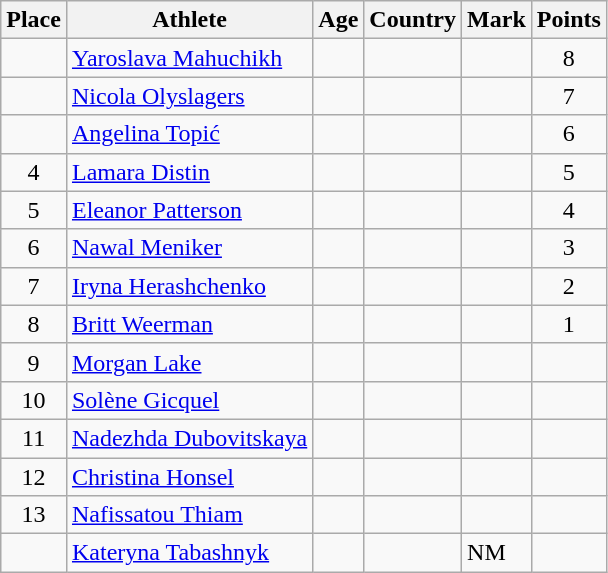<table class="wikitable mw-datatable sortable">
<tr>
<th>Place</th>
<th>Athlete</th>
<th>Age</th>
<th>Country</th>
<th>Mark</th>
<th>Points</th>
</tr>
<tr>
<td align=center></td>
<td><a href='#'>Yaroslava Mahuchikh</a></td>
<td></td>
<td></td>
<td></td>
<td align=center>8</td>
</tr>
<tr>
<td align=center></td>
<td><a href='#'>Nicola Olyslagers</a></td>
<td></td>
<td></td>
<td></td>
<td align=center>7</td>
</tr>
<tr>
<td align=center></td>
<td><a href='#'>Angelina Topić</a></td>
<td></td>
<td></td>
<td></td>
<td align=center>6</td>
</tr>
<tr>
<td align=center>4</td>
<td><a href='#'>Lamara Distin</a></td>
<td></td>
<td></td>
<td></td>
<td align=center>5</td>
</tr>
<tr>
<td align=center>5</td>
<td><a href='#'>Eleanor Patterson</a></td>
<td></td>
<td></td>
<td></td>
<td align=center>4</td>
</tr>
<tr>
<td align=center>6</td>
<td><a href='#'>Nawal Meniker</a></td>
<td></td>
<td></td>
<td></td>
<td align=center>3</td>
</tr>
<tr>
<td align=center>7</td>
<td><a href='#'>Iryna Herashchenko</a></td>
<td></td>
<td></td>
<td></td>
<td align=center>2</td>
</tr>
<tr>
<td align=center>8</td>
<td><a href='#'>Britt Weerman</a></td>
<td></td>
<td></td>
<td></td>
<td align=center>1</td>
</tr>
<tr>
<td align=center>9</td>
<td><a href='#'>Morgan Lake</a></td>
<td></td>
<td></td>
<td></td>
<td align=center></td>
</tr>
<tr>
<td align=center>10</td>
<td><a href='#'>Solène Gicquel</a></td>
<td></td>
<td></td>
<td></td>
<td align=center></td>
</tr>
<tr>
<td align=center>11</td>
<td><a href='#'>Nadezhda Dubovitskaya</a></td>
<td></td>
<td></td>
<td></td>
<td align=center></td>
</tr>
<tr>
<td align=center>12</td>
<td><a href='#'>Christina Honsel</a></td>
<td></td>
<td></td>
<td></td>
<td align=center></td>
</tr>
<tr>
<td align=center>13</td>
<td><a href='#'>Nafissatou Thiam</a></td>
<td></td>
<td></td>
<td></td>
<td align=center></td>
</tr>
<tr>
<td align=center></td>
<td><a href='#'>Kateryna Tabashnyk</a></td>
<td></td>
<td></td>
<td>NM</td>
<td align=center></td>
</tr>
</table>
